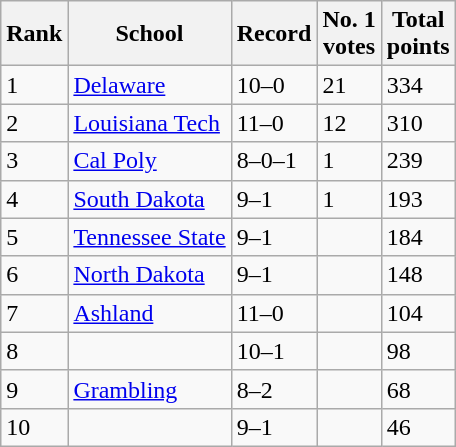<table class="wikitable">
<tr>
<th>Rank</th>
<th>School</th>
<th>Record</th>
<th>No. 1<br>votes</th>
<th>Total<br>points</th>
</tr>
<tr>
<td>1</td>
<td><a href='#'>Delaware</a></td>
<td>10–0</td>
<td>21</td>
<td>334</td>
</tr>
<tr>
<td>2</td>
<td><a href='#'>Louisiana Tech</a></td>
<td>11–0</td>
<td>12</td>
<td>310</td>
</tr>
<tr>
<td>3</td>
<td><a href='#'>Cal Poly</a></td>
<td>8–0–1</td>
<td>1</td>
<td>239</td>
</tr>
<tr>
<td>4</td>
<td><a href='#'>South Dakota</a></td>
<td>9–1</td>
<td>1</td>
<td>193</td>
</tr>
<tr>
<td>5</td>
<td><a href='#'>Tennessee State</a></td>
<td>9–1</td>
<td></td>
<td>184</td>
</tr>
<tr>
<td>6</td>
<td><a href='#'>North Dakota</a></td>
<td>9–1</td>
<td></td>
<td>148</td>
</tr>
<tr>
<td>7</td>
<td><a href='#'>Ashland</a></td>
<td>11–0</td>
<td></td>
<td>104</td>
</tr>
<tr>
<td>8</td>
<td></td>
<td>10–1</td>
<td></td>
<td>98</td>
</tr>
<tr>
<td>9</td>
<td><a href='#'>Grambling</a></td>
<td>8–2</td>
<td></td>
<td>68</td>
</tr>
<tr>
<td>10</td>
<td></td>
<td>9–1</td>
<td></td>
<td>46</td>
</tr>
</table>
